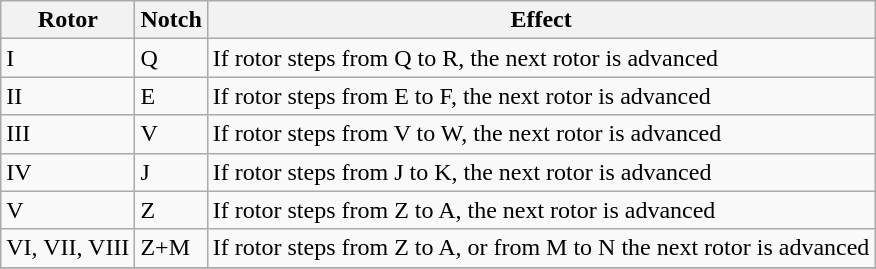<table class="wikitable">
<tr>
<th>Rotor</th>
<th>Notch</th>
<th>Effect</th>
</tr>
<tr>
<td>I</td>
<td>Q</td>
<td>If rotor steps from Q to R, the next rotor is advanced</td>
</tr>
<tr>
<td>II</td>
<td>E</td>
<td>If rotor steps from E to F, the next rotor is advanced</td>
</tr>
<tr>
<td>III</td>
<td>V</td>
<td>If rotor steps from V to W, the next rotor is advanced</td>
</tr>
<tr>
<td>IV</td>
<td>J</td>
<td>If rotor steps from J to K, the next rotor is advanced</td>
</tr>
<tr>
<td>V</td>
<td>Z</td>
<td>If rotor steps from Z to A, the next rotor is advanced</td>
</tr>
<tr>
<td>VI, VII, VIII</td>
<td>Z+M</td>
<td>If rotor steps from Z to A, or from M to N the next rotor is advanced</td>
</tr>
<tr>
</tr>
</table>
